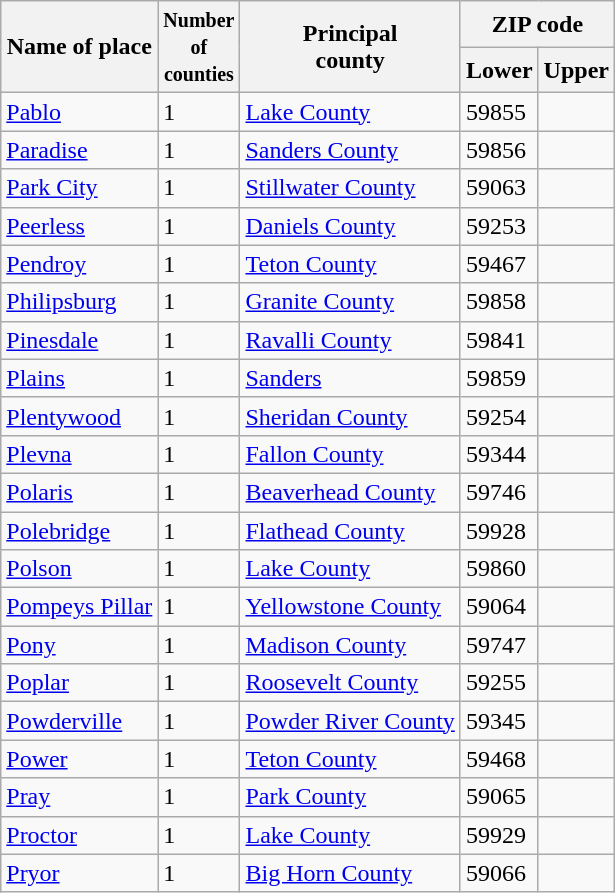<table class=wikitable>
<tr>
<th rowspan=2>Name of place</th>
<th rowspan=2><small>Number <br>of<br>counties</small></th>
<th rowspan=2>Principal <br> county</th>
<th colspan=2>ZIP code</th>
</tr>
<tr>
<th>Lower</th>
<th>Upper</th>
</tr>
<tr>
<td><a href='#'>Pablo</a></td>
<td>1</td>
<td><a href='#'>Lake County</a></td>
<td>59855</td>
<td></td>
</tr>
<tr>
<td><a href='#'>Paradise</a></td>
<td>1</td>
<td><a href='#'>Sanders County</a></td>
<td>59856</td>
<td></td>
</tr>
<tr>
<td><a href='#'>Park City</a></td>
<td>1</td>
<td><a href='#'>Stillwater County</a></td>
<td>59063</td>
<td></td>
</tr>
<tr>
<td><a href='#'>Peerless</a></td>
<td>1</td>
<td><a href='#'>Daniels County</a></td>
<td>59253</td>
<td></td>
</tr>
<tr>
<td><a href='#'>Pendroy</a></td>
<td>1</td>
<td><a href='#'>Teton County</a></td>
<td>59467</td>
<td></td>
</tr>
<tr>
<td><a href='#'>Philipsburg</a></td>
<td>1</td>
<td><a href='#'>Granite County</a></td>
<td>59858</td>
<td></td>
</tr>
<tr>
<td><a href='#'>Pinesdale</a></td>
<td>1</td>
<td><a href='#'>Ravalli County</a></td>
<td>59841</td>
<td></td>
</tr>
<tr>
<td><a href='#'>Plains</a></td>
<td>1</td>
<td><a href='#'>Sanders</a></td>
<td>59859</td>
<td></td>
</tr>
<tr>
<td><a href='#'>Plentywood</a></td>
<td>1</td>
<td><a href='#'>Sheridan County</a></td>
<td>59254</td>
<td></td>
</tr>
<tr>
<td><a href='#'>Plevna</a></td>
<td>1</td>
<td><a href='#'>Fallon County</a></td>
<td>59344</td>
<td></td>
</tr>
<tr>
<td><a href='#'>Polaris</a></td>
<td>1</td>
<td><a href='#'>Beaverhead County</a></td>
<td>59746</td>
<td></td>
</tr>
<tr>
<td><a href='#'>Polebridge</a></td>
<td>1</td>
<td><a href='#'>Flathead County</a></td>
<td>59928</td>
<td></td>
</tr>
<tr>
<td><a href='#'>Polson</a></td>
<td>1</td>
<td><a href='#'>Lake County</a></td>
<td>59860</td>
<td></td>
</tr>
<tr>
<td><a href='#'>Pompeys Pillar</a></td>
<td>1</td>
<td><a href='#'>Yellowstone County</a></td>
<td>59064</td>
<td></td>
</tr>
<tr>
<td><a href='#'>Pony</a></td>
<td>1</td>
<td><a href='#'>Madison County</a></td>
<td>59747</td>
<td></td>
</tr>
<tr>
<td><a href='#'>Poplar</a></td>
<td>1</td>
<td><a href='#'>Roosevelt County</a></td>
<td>59255</td>
<td></td>
</tr>
<tr>
<td><a href='#'>Powderville</a></td>
<td>1</td>
<td><a href='#'>Powder River County</a></td>
<td>59345</td>
<td></td>
</tr>
<tr>
<td><a href='#'>Power</a></td>
<td>1</td>
<td><a href='#'>Teton County</a></td>
<td>59468</td>
<td></td>
</tr>
<tr>
<td><a href='#'>Pray</a></td>
<td>1</td>
<td><a href='#'>Park County</a></td>
<td>59065</td>
<td></td>
</tr>
<tr>
<td><a href='#'>Proctor</a></td>
<td>1</td>
<td><a href='#'>Lake County</a></td>
<td>59929</td>
<td></td>
</tr>
<tr>
<td><a href='#'>Pryor</a></td>
<td>1</td>
<td><a href='#'>Big Horn County</a></td>
<td>59066</td>
<td></td>
</tr>
</table>
